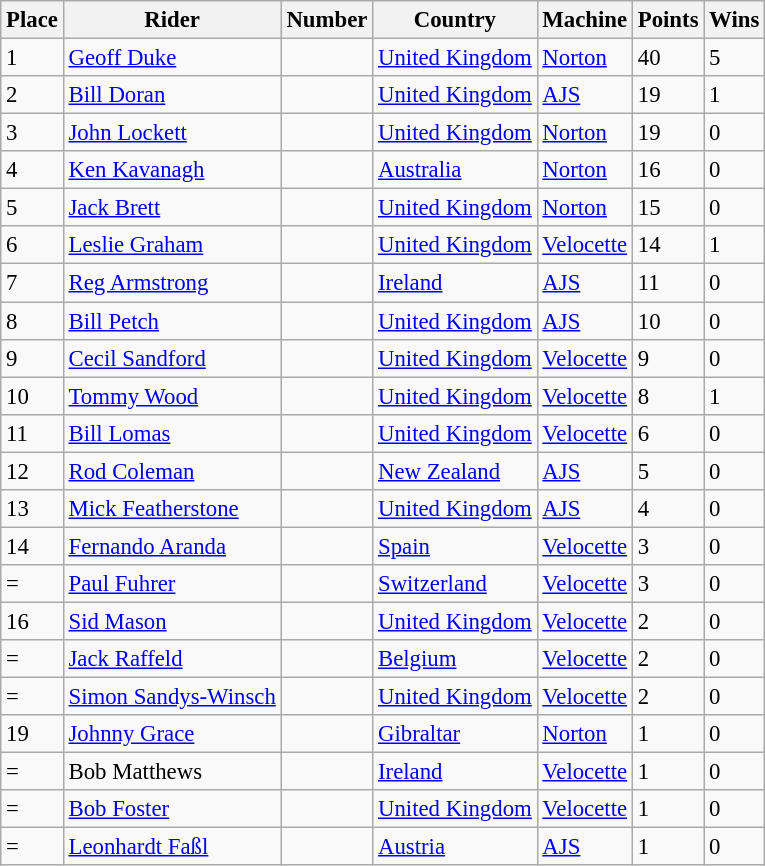<table class="wikitable" style="font-size: 95%;">
<tr>
<th>Place</th>
<th>Rider</th>
<th>Number</th>
<th>Country</th>
<th>Machine</th>
<th>Points</th>
<th>Wins</th>
</tr>
<tr>
<td>1</td>
<td> <a href='#'>Geoff Duke</a></td>
<td></td>
<td><a href='#'>United Kingdom</a></td>
<td><a href='#'>Norton</a></td>
<td>40</td>
<td>5</td>
</tr>
<tr>
<td>2</td>
<td> <a href='#'>Bill Doran</a></td>
<td></td>
<td><a href='#'>United Kingdom</a></td>
<td><a href='#'>AJS</a></td>
<td>19</td>
<td>1</td>
</tr>
<tr>
<td>3</td>
<td> <a href='#'>John Lockett</a></td>
<td></td>
<td><a href='#'>United Kingdom</a></td>
<td><a href='#'>Norton</a></td>
<td>19</td>
<td>0</td>
</tr>
<tr>
<td>4</td>
<td> <a href='#'>Ken Kavanagh</a></td>
<td></td>
<td><a href='#'>Australia</a></td>
<td><a href='#'>Norton</a></td>
<td>16</td>
<td>0</td>
</tr>
<tr>
<td>5</td>
<td> <a href='#'>Jack Brett</a></td>
<td></td>
<td><a href='#'>United Kingdom</a></td>
<td><a href='#'>Norton</a></td>
<td>15</td>
<td>0</td>
</tr>
<tr>
<td>6</td>
<td> <a href='#'>Leslie Graham</a></td>
<td></td>
<td><a href='#'>United Kingdom</a></td>
<td><a href='#'>Velocette</a></td>
<td>14</td>
<td>1</td>
</tr>
<tr>
<td>7</td>
<td> <a href='#'>Reg Armstrong</a></td>
<td></td>
<td><a href='#'>Ireland</a></td>
<td><a href='#'>AJS</a></td>
<td>11</td>
<td>0</td>
</tr>
<tr>
<td>8</td>
<td> <a href='#'>Bill Petch</a></td>
<td></td>
<td><a href='#'>United Kingdom</a></td>
<td><a href='#'>AJS</a></td>
<td>10</td>
<td>0</td>
</tr>
<tr>
<td>9</td>
<td> <a href='#'>Cecil Sandford</a></td>
<td></td>
<td><a href='#'>United Kingdom</a></td>
<td><a href='#'>Velocette</a></td>
<td>9</td>
<td>0</td>
</tr>
<tr>
<td>10</td>
<td> <a href='#'>Tommy Wood</a></td>
<td></td>
<td><a href='#'>United Kingdom</a></td>
<td><a href='#'>Velocette</a></td>
<td>8</td>
<td>1</td>
</tr>
<tr>
<td>11</td>
<td> <a href='#'>Bill Lomas</a></td>
<td></td>
<td><a href='#'>United Kingdom</a></td>
<td><a href='#'>Velocette</a></td>
<td>6</td>
<td>0</td>
</tr>
<tr>
<td>12</td>
<td> <a href='#'>Rod Coleman</a></td>
<td></td>
<td><a href='#'>New Zealand</a></td>
<td><a href='#'>AJS</a></td>
<td>5</td>
<td>0</td>
</tr>
<tr>
<td>13</td>
<td> <a href='#'>Mick Featherstone</a></td>
<td></td>
<td><a href='#'>United Kingdom</a></td>
<td><a href='#'>AJS</a></td>
<td>4</td>
<td>0</td>
</tr>
<tr>
<td>14</td>
<td> <a href='#'>Fernando Aranda</a></td>
<td></td>
<td><a href='#'>Spain</a></td>
<td><a href='#'>Velocette</a></td>
<td>3</td>
<td>0</td>
</tr>
<tr>
<td>=</td>
<td> <a href='#'>Paul Fuhrer</a></td>
<td></td>
<td><a href='#'>Switzerland</a></td>
<td><a href='#'>Velocette</a></td>
<td>3</td>
<td>0</td>
</tr>
<tr>
<td>16</td>
<td> <a href='#'>Sid Mason</a></td>
<td></td>
<td><a href='#'>United Kingdom</a></td>
<td><a href='#'>Velocette</a></td>
<td>2</td>
<td>0</td>
</tr>
<tr>
<td>=</td>
<td> <a href='#'>Jack Raffeld</a></td>
<td></td>
<td><a href='#'>Belgium</a></td>
<td><a href='#'>Velocette</a></td>
<td>2</td>
<td>0</td>
</tr>
<tr>
<td>=</td>
<td> <a href='#'>Simon Sandys-Winsch</a></td>
<td></td>
<td><a href='#'>United Kingdom</a></td>
<td><a href='#'>Velocette</a></td>
<td>2</td>
<td>0</td>
</tr>
<tr>
<td>19</td>
<td> <a href='#'>Johnny Grace</a></td>
<td></td>
<td><a href='#'>Gibraltar</a></td>
<td><a href='#'>Norton</a></td>
<td>1</td>
<td>0</td>
</tr>
<tr>
<td>=</td>
<td> Bob Matthews</td>
<td></td>
<td><a href='#'>Ireland</a></td>
<td><a href='#'>Velocette</a></td>
<td>1</td>
<td>0</td>
</tr>
<tr>
<td>=</td>
<td> <a href='#'>Bob Foster</a></td>
<td></td>
<td><a href='#'>United Kingdom</a></td>
<td><a href='#'>Velocette</a></td>
<td>1</td>
<td>0</td>
</tr>
<tr>
<td>=</td>
<td> <a href='#'>Leonhardt Faßl</a></td>
<td></td>
<td><a href='#'>Austria</a></td>
<td><a href='#'>AJS</a></td>
<td>1</td>
<td>0</td>
</tr>
</table>
